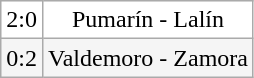<table class="wikitable">
<tr align=center bgcolor=white>
<td>2:0</td>
<td>Pumarín - Lalín</td>
</tr>
<tr align=center bgcolor=#F5F5F5>
<td>0:2</td>
<td>Valdemoro - Zamora</td>
</tr>
</table>
